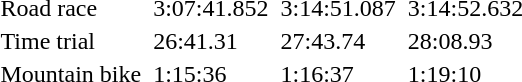<table>
<tr>
<td>Road race</td>
<td></td>
<td>3:07:41.852</td>
<td></td>
<td>3:14:51.087</td>
<td></td>
<td>3:14:52.632</td>
</tr>
<tr>
<td>Time trial</td>
<td></td>
<td>26:41.31</td>
<td></td>
<td>27:43.74</td>
<td></td>
<td>28:08.93</td>
</tr>
<tr>
<td>Mountain bike</td>
<td></td>
<td>1:15:36</td>
<td></td>
<td>1:16:37</td>
<td></td>
<td>1:19:10</td>
</tr>
</table>
